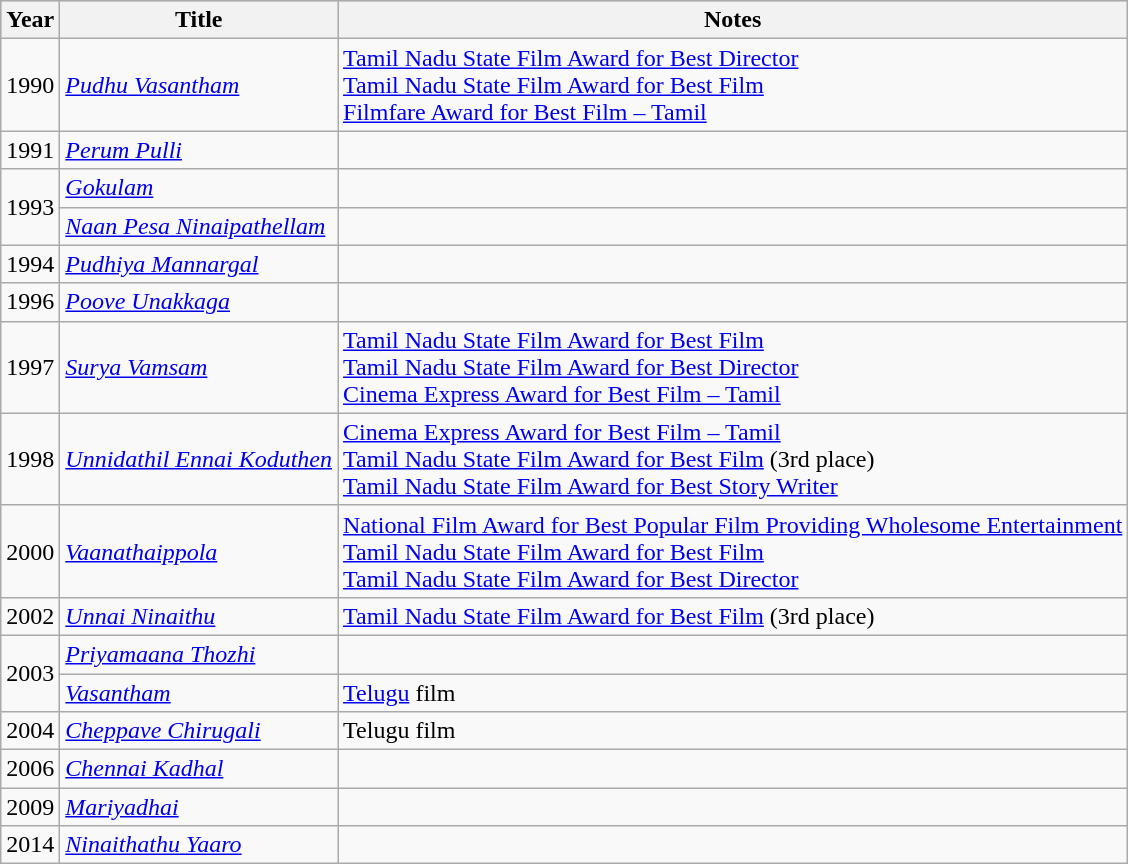<table class="wikitable">
<tr style="background:#CCC; text-align:center;">
<th>Year</th>
<th>Title</th>
<th>Notes</th>
</tr>
<tr>
<td>1990</td>
<td><em><a href='#'>Pudhu Vasantham</a></em></td>
<td><a href='#'>Tamil Nadu State Film Award for Best Director</a><br><a href='#'>Tamil Nadu State Film Award for Best Film</a><br><a href='#'>Filmfare Award for Best Film – Tamil</a></td>
</tr>
<tr>
<td>1991</td>
<td><em><a href='#'>Perum Pulli</a></em></td>
<td></td>
</tr>
<tr>
<td rowspan=2>1993</td>
<td><em><a href='#'>Gokulam</a></em></td>
<td></td>
</tr>
<tr>
<td><em><a href='#'>Naan Pesa Ninaipathellam</a></em></td>
<td></td>
</tr>
<tr>
<td>1994</td>
<td><em><a href='#'>Pudhiya Mannargal</a></em></td>
<td></td>
</tr>
<tr>
<td>1996</td>
<td><em><a href='#'>Poove Unakkaga</a></em></td>
<td></td>
</tr>
<tr>
<td>1997</td>
<td><em><a href='#'>Surya Vamsam</a></em></td>
<td><a href='#'>Tamil Nadu State Film Award for Best Film</a><br><a href='#'>Tamil Nadu State Film Award for Best Director</a><br><a href='#'>Cinema Express Award for Best Film – Tamil</a></td>
</tr>
<tr>
<td>1998</td>
<td><em><a href='#'>Unnidathil Ennai Koduthen</a></em></td>
<td><a href='#'>Cinema Express Award for Best Film – Tamil</a><br><a href='#'>Tamil Nadu State Film Award for Best Film</a> (3rd place)<br><a href='#'>Tamil Nadu State Film Award for Best Story Writer</a></td>
</tr>
<tr>
<td>2000</td>
<td><em><a href='#'>Vaanathaippola</a></em></td>
<td><a href='#'>National Film Award for Best Popular Film Providing Wholesome Entertainment</a><br><a href='#'>Tamil Nadu State Film Award for Best Film</a><br><a href='#'>Tamil Nadu State Film Award for Best Director</a></td>
</tr>
<tr>
<td>2002</td>
<td><em><a href='#'>Unnai Ninaithu</a></em></td>
<td><a href='#'>Tamil Nadu State Film Award for Best Film</a> (3rd place)</td>
</tr>
<tr>
<td rowspan=2>2003</td>
<td><em><a href='#'>Priyamaana Thozhi</a></em></td>
<td></td>
</tr>
<tr>
<td><em><a href='#'>Vasantham</a></em></td>
<td><a href='#'>Telugu</a> film</td>
</tr>
<tr>
<td>2004</td>
<td><em><a href='#'>Cheppave Chirugali</a></em></td>
<td>Telugu film</td>
</tr>
<tr>
<td>2006</td>
<td><em><a href='#'>Chennai Kadhal</a></em></td>
<td></td>
</tr>
<tr>
<td>2009</td>
<td><em><a href='#'>Mariyadhai</a></em></td>
<td></td>
</tr>
<tr>
<td>2014</td>
<td><em><a href='#'>Ninaithathu Yaaro</a></em></td>
<td></td>
</tr>
</table>
